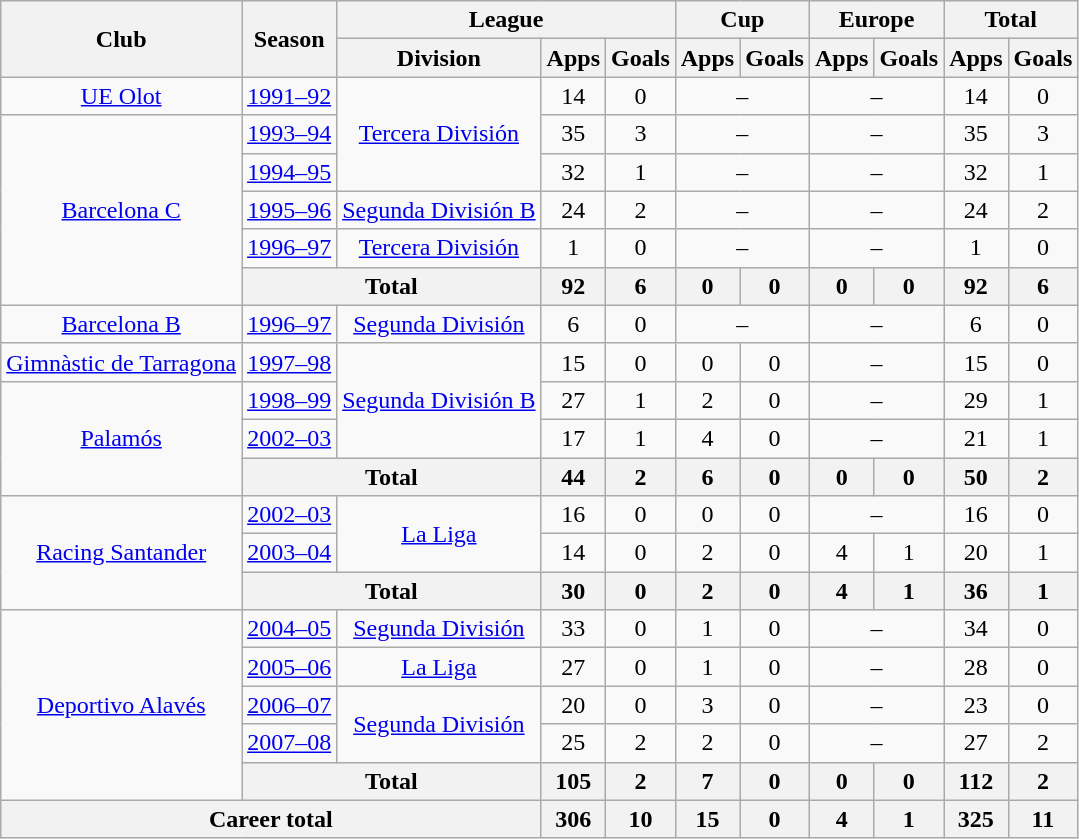<table class="wikitable" style="text-align: center;">
<tr>
<th rowspan="2">Club</th>
<th rowspan="2">Season</th>
<th colspan="3">League</th>
<th colspan="2">Cup</th>
<th colspan="2">Europe</th>
<th colspan="2">Total</th>
</tr>
<tr>
<th>Division</th>
<th>Apps</th>
<th>Goals</th>
<th>Apps</th>
<th>Goals</th>
<th>Apps</th>
<th>Goals</th>
<th>Apps</th>
<th>Goals</th>
</tr>
<tr>
<td valign="center"><a href='#'>UE Olot</a></td>
<td><a href='#'>1991–92</a></td>
<td rowspan="3"><a href='#'>Tercera División</a></td>
<td>14</td>
<td>0</td>
<td colspan="2">–</td>
<td colspan="2">–</td>
<td>14</td>
<td>0</td>
</tr>
<tr>
<td rowspan="5" valign="center"><a href='#'>Barcelona C</a></td>
<td><a href='#'>1993–94</a></td>
<td>35</td>
<td>3</td>
<td colspan="2">–</td>
<td colspan="2">–</td>
<td>35</td>
<td>3</td>
</tr>
<tr>
<td><a href='#'>1994–95</a></td>
<td>32</td>
<td>1</td>
<td colspan="2">–</td>
<td colspan="2">–</td>
<td>32</td>
<td>1</td>
</tr>
<tr>
<td><a href='#'>1995–96</a></td>
<td><a href='#'>Segunda División B</a></td>
<td>24</td>
<td>2</td>
<td colspan="2">–</td>
<td colspan="2">–</td>
<td>24</td>
<td>2</td>
</tr>
<tr>
<td><a href='#'>1996–97</a></td>
<td><a href='#'>Tercera División</a></td>
<td>1</td>
<td>0</td>
<td colspan="2">–</td>
<td colspan="2">–</td>
<td>1</td>
<td>0</td>
</tr>
<tr>
<th colspan="2">Total</th>
<th>92</th>
<th>6</th>
<th>0</th>
<th>0</th>
<th>0</th>
<th>0</th>
<th>92</th>
<th>6</th>
</tr>
<tr>
<td valign="center"><a href='#'>Barcelona B</a></td>
<td><a href='#'>1996–97</a></td>
<td><a href='#'>Segunda División</a></td>
<td>6</td>
<td>0</td>
<td colspan="2">–</td>
<td colspan="2">–</td>
<td>6</td>
<td>0</td>
</tr>
<tr>
<td valign="center"><a href='#'>Gimnàstic de Tarragona</a></td>
<td><a href='#'>1997–98</a></td>
<td rowspan="3"><a href='#'>Segunda División B</a></td>
<td>15</td>
<td>0</td>
<td>0</td>
<td>0</td>
<td colspan="2">–</td>
<td>15</td>
<td>0</td>
</tr>
<tr>
<td rowspan="3" valign="center"><a href='#'>Palamós</a></td>
<td><a href='#'>1998–99</a></td>
<td>27</td>
<td>1</td>
<td>2</td>
<td>0</td>
<td colspan="2">–</td>
<td>29</td>
<td>1</td>
</tr>
<tr>
<td><a href='#'>2002–03</a></td>
<td>17</td>
<td>1</td>
<td>4</td>
<td>0</td>
<td colspan="2">–</td>
<td>21</td>
<td>1</td>
</tr>
<tr>
<th colspan="2">Total</th>
<th>44</th>
<th>2</th>
<th>6</th>
<th>0</th>
<th>0</th>
<th>0</th>
<th>50</th>
<th>2</th>
</tr>
<tr>
<td rowspan="3" valign="center"><a href='#'>Racing Santander</a></td>
<td><a href='#'>2002–03</a></td>
<td rowspan="2"><a href='#'>La Liga</a></td>
<td>16</td>
<td>0</td>
<td>0</td>
<td>0</td>
<td colspan="2">–</td>
<td>16</td>
<td>0</td>
</tr>
<tr>
<td><a href='#'>2003–04</a></td>
<td>14</td>
<td>0</td>
<td>2</td>
<td>0</td>
<td>4</td>
<td>1</td>
<td>20</td>
<td>1</td>
</tr>
<tr>
<th colspan="2">Total</th>
<th>30</th>
<th>0</th>
<th>2</th>
<th>0</th>
<th>4</th>
<th>1</th>
<th>36</th>
<th>1</th>
</tr>
<tr>
<td rowspan="5" valign="center"><a href='#'>Deportivo Alavés</a></td>
<td><a href='#'>2004–05</a></td>
<td><a href='#'>Segunda División</a></td>
<td>33</td>
<td>0</td>
<td>1</td>
<td>0</td>
<td colspan="2">–</td>
<td>34</td>
<td>0</td>
</tr>
<tr>
<td><a href='#'>2005–06</a></td>
<td><a href='#'>La Liga</a></td>
<td>27</td>
<td>0</td>
<td>1</td>
<td>0</td>
<td colspan="2">–</td>
<td>28</td>
<td>0</td>
</tr>
<tr>
<td><a href='#'>2006–07</a></td>
<td rowspan="2"><a href='#'>Segunda División</a></td>
<td>20</td>
<td>0</td>
<td>3</td>
<td>0</td>
<td colspan="2">–</td>
<td>23</td>
<td>0</td>
</tr>
<tr>
<td><a href='#'>2007–08</a></td>
<td>25</td>
<td>2</td>
<td>2</td>
<td>0</td>
<td colspan="2">–</td>
<td>27</td>
<td>2</td>
</tr>
<tr>
<th colspan="2">Total</th>
<th>105</th>
<th>2</th>
<th>7</th>
<th>0</th>
<th>0</th>
<th>0</th>
<th>112</th>
<th>2</th>
</tr>
<tr>
<th colspan="3">Career total</th>
<th>306</th>
<th>10</th>
<th>15</th>
<th>0</th>
<th>4</th>
<th>1</th>
<th>325</th>
<th>11</th>
</tr>
</table>
